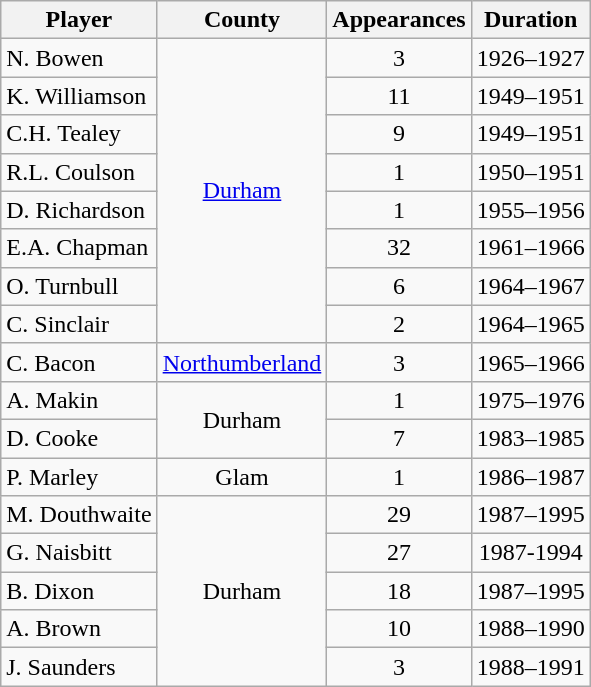<table class=wikitable unsortable style=text-align:center>
<tr>
<th>Player</th>
<th>County</th>
<th>Appearances</th>
<th>Duration</th>
</tr>
<tr>
<td align=left>N. Bowen</td>
<td rowspan=8><a href='#'>Durham</a></td>
<td>3</td>
<td>1926–1927</td>
</tr>
<tr>
<td align=left>K. Williamson</td>
<td>11</td>
<td>1949–1951</td>
</tr>
<tr>
<td align=left>C.H. Tealey</td>
<td>9</td>
<td>1949–1951</td>
</tr>
<tr>
<td align=left>R.L. Coulson</td>
<td>1</td>
<td>1950–1951</td>
</tr>
<tr>
<td align=left>D. Richardson</td>
<td>1</td>
<td>1955–1956</td>
</tr>
<tr>
<td align=left>E.A. Chapman</td>
<td>32</td>
<td>1961–1966</td>
</tr>
<tr>
<td align=left>O. Turnbull</td>
<td>6</td>
<td>1964–1967</td>
</tr>
<tr>
<td align=left>C. Sinclair</td>
<td>2</td>
<td>1964–1965</td>
</tr>
<tr>
<td align=left>C. Bacon</td>
<td><a href='#'>Northumberland</a></td>
<td>3</td>
<td>1965–1966</td>
</tr>
<tr>
<td align=left>A. Makin</td>
<td rowspan=2>Durham</td>
<td>1</td>
<td>1975–1976</td>
</tr>
<tr>
<td align=left>D. Cooke</td>
<td>7</td>
<td>1983–1985</td>
</tr>
<tr>
<td align=left>P. Marley</td>
<td>Glam</td>
<td>1</td>
<td>1986–1987</td>
</tr>
<tr>
<td align=left>M. Douthwaite</td>
<td rowspan=5>Durham</td>
<td>29</td>
<td>1987–1995</td>
</tr>
<tr>
<td align=left>G. Naisbitt</td>
<td>27</td>
<td>1987-1994</td>
</tr>
<tr>
<td align=left>B. Dixon</td>
<td>18</td>
<td>1987–1995</td>
</tr>
<tr>
<td align=left>A. Brown</td>
<td>10</td>
<td>1988–1990</td>
</tr>
<tr>
<td align=left>J. Saunders</td>
<td>3</td>
<td>1988–1991</td>
</tr>
</table>
